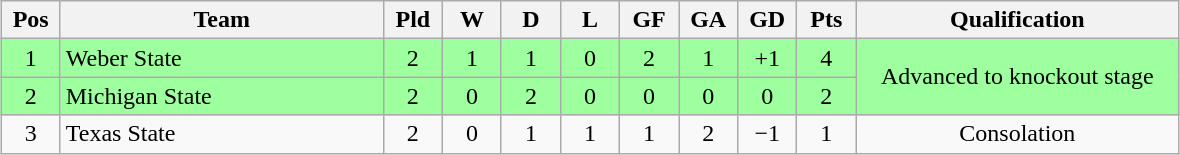<table class="wikitable" style="text-align:center; margin: 1em auto">
<tr>
<th style="width:2em">Pos</th>
<th style="width:13em">Team</th>
<th style="width:2em">Pld</th>
<th style="width:2em">W</th>
<th style="width:2em">D</th>
<th style="width:2em">L</th>
<th style="width:2em">GF</th>
<th style="width:2em">GA</th>
<th style="width:2em">GD</th>
<th style="width:2em">Pts</th>
<th style="width:13em">Qualification</th>
</tr>
<tr bgcolor="#9eff9e">
<td>1</td>
<td style="text-align:left">Weber State</td>
<td>2</td>
<td>1</td>
<td>1</td>
<td>0</td>
<td>2</td>
<td>1</td>
<td>+1</td>
<td>4</td>
<td rowspan="2">Advanced to knockout stage</td>
</tr>
<tr bgcolor="#9eff9e">
<td>2</td>
<td style="text-align:left">Michigan State</td>
<td>2</td>
<td>0</td>
<td>2</td>
<td>0</td>
<td>0</td>
<td>0</td>
<td>0</td>
<td>2</td>
</tr>
<tr>
<td>3</td>
<td style="text-align:left">Texas State</td>
<td>2</td>
<td>0</td>
<td>1</td>
<td>1</td>
<td>1</td>
<td>2</td>
<td>−1</td>
<td>1</td>
<td>Consolation</td>
</tr>
</table>
